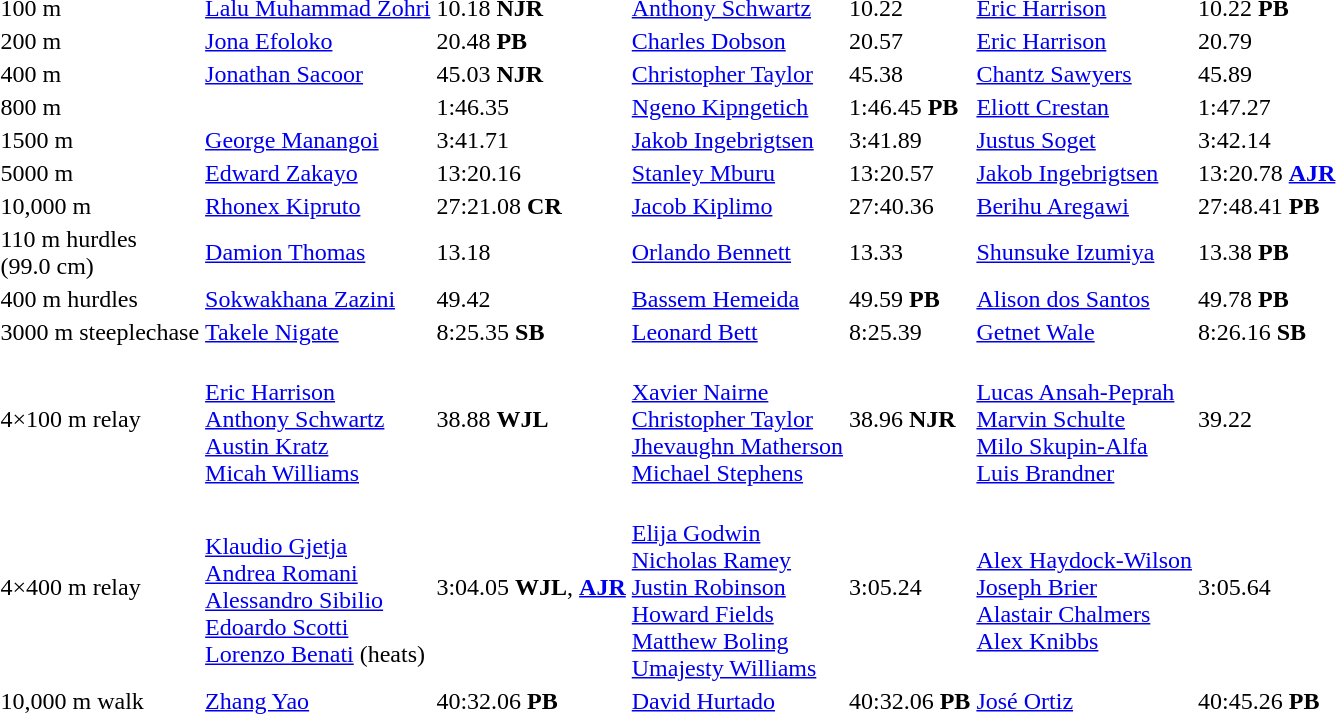<table>
<tr>
<td>100 m<br></td>
<td><a href='#'>Lalu Muhammad Zohri</a><br></td>
<td>10.18 <strong>NJR</strong></td>
<td><a href='#'>Anthony Schwartz</a><br></td>
<td>10.22</td>
<td><a href='#'>Eric Harrison</a><br></td>
<td>10.22 <strong>PB</strong></td>
</tr>
<tr>
<td>200 m<br></td>
<td><a href='#'>Jona Efoloko</a><br></td>
<td>20.48 <strong>PB</strong></td>
<td><a href='#'>Charles Dobson</a><br></td>
<td>20.57</td>
<td><a href='#'>Eric Harrison</a><br></td>
<td>20.79</td>
</tr>
<tr>
<td>400 m<br></td>
<td><a href='#'>Jonathan Sacoor</a><br></td>
<td>45.03 <strong>NJR</strong></td>
<td><a href='#'>Christopher Taylor</a><br></td>
<td>45.38</td>
<td><a href='#'>Chantz Sawyers</a><br></td>
<td>45.89</td>
</tr>
<tr>
<td>800 m<br></td>
<td><br></td>
<td>1:46.35</td>
<td><a href='#'>Ngeno Kipngetich</a><br></td>
<td>1:46.45 <strong>PB</strong></td>
<td><a href='#'>Eliott Crestan</a><br></td>
<td>1:47.27</td>
</tr>
<tr>
<td>1500 m<br></td>
<td><a href='#'>George Manangoi</a><br></td>
<td>3:41.71</td>
<td><a href='#'>Jakob Ingebrigtsen</a><br></td>
<td>3:41.89</td>
<td><a href='#'>Justus Soget</a><br></td>
<td>3:42.14</td>
</tr>
<tr>
<td>5000 m<br></td>
<td><a href='#'>Edward Zakayo</a><br></td>
<td>13:20.16</td>
<td><a href='#'>Stanley Mburu</a><br></td>
<td>13:20.57</td>
<td><a href='#'>Jakob Ingebrigtsen</a><br></td>
<td>13:20.78 <strong><a href='#'>AJR</a></strong></td>
</tr>
<tr>
<td>10,000 m<br></td>
<td><a href='#'>Rhonex Kipruto</a><br></td>
<td>27:21.08 <strong>CR</strong></td>
<td><a href='#'>Jacob Kiplimo</a><br></td>
<td>27:40.36</td>
<td><a href='#'>Berihu Aregawi</a><br></td>
<td>27:48.41 <strong>PB</strong></td>
</tr>
<tr>
<td>110 m hurdles<br>(99.0 cm)<br></td>
<td><a href='#'>Damion Thomas</a><br></td>
<td>13.18</td>
<td><a href='#'>Orlando Bennett</a><br></td>
<td>13.33</td>
<td><a href='#'>Shunsuke Izumiya</a><br></td>
<td>13.38 <strong>PB</strong></td>
</tr>
<tr>
<td>400 m hurdles<br></td>
<td><a href='#'>Sokwakhana Zazini</a><br></td>
<td>49.42</td>
<td><a href='#'>Bassem Hemeida</a><br></td>
<td>49.59 <strong>PB</strong></td>
<td><a href='#'>Alison dos Santos</a><br></td>
<td>49.78 <strong>PB</strong></td>
</tr>
<tr>
<td>3000 m steeplechase<br></td>
<td><a href='#'>Takele Nigate</a><br></td>
<td>8:25.35 <strong>SB</strong></td>
<td><a href='#'>Leonard Bett</a><br></td>
<td>8:25.39</td>
<td><a href='#'>Getnet Wale</a><br></td>
<td>8:26.16 <strong>SB</strong></td>
</tr>
<tr>
<td>4×100 m relay<br></td>
<td><br><a href='#'>Eric Harrison</a><br><a href='#'>Anthony Schwartz</a><br><a href='#'>Austin Kratz</a><br><a href='#'>Micah Williams</a></td>
<td>38.88 <strong>WJL</strong></td>
<td><br><a href='#'>Xavier Nairne</a><br><a href='#'>Christopher Taylor</a><br><a href='#'>Jhevaughn Matherson</a><br><a href='#'>Michael Stephens</a></td>
<td>38.96 <strong>NJR</strong></td>
<td><br><a href='#'>Lucas Ansah-Peprah</a><br><a href='#'>Marvin Schulte</a><br><a href='#'>Milo Skupin-Alfa</a><br><a href='#'>Luis Brandner</a></td>
<td>39.22</td>
</tr>
<tr>
<td>4×400 m relay<br></td>
<td><br><a href='#'>Klaudio Gjetja</a><br><a href='#'>Andrea Romani</a><br><a href='#'>Alessandro Sibilio</a><br><a href='#'>Edoardo Scotti</a><br> <a href='#'>Lorenzo Benati</a> (heats)</td>
<td>3:04.05 <strong>WJL</strong>, <strong><a href='#'>AJR</a></strong></td>
<td><br><a href='#'>Elija Godwin</a><br><a href='#'>Nicholas Ramey</a><br><a href='#'>Justin Robinson</a><br><a href='#'>Howard Fields</a><br><a href='#'>Matthew Boling</a><br><a href='#'>Umajesty Williams</a></td>
<td>3:05.24</td>
<td><br><a href='#'>Alex Haydock-Wilson</a><br><a href='#'>Joseph Brier</a><br><a href='#'>Alastair Chalmers</a><br><a href='#'>Alex Knibbs</a></td>
<td>3:05.64</td>
</tr>
<tr>
<td>10,000 m walk<br></td>
<td><a href='#'>Zhang Yao</a><br></td>
<td>40:32.06 <strong>PB</strong></td>
<td><a href='#'>David Hurtado</a><br></td>
<td>40:32.06 <strong>PB</strong></td>
<td><a href='#'>José Ortiz</a><br></td>
<td>40:45.26 <strong>PB</strong></td>
</tr>
</table>
